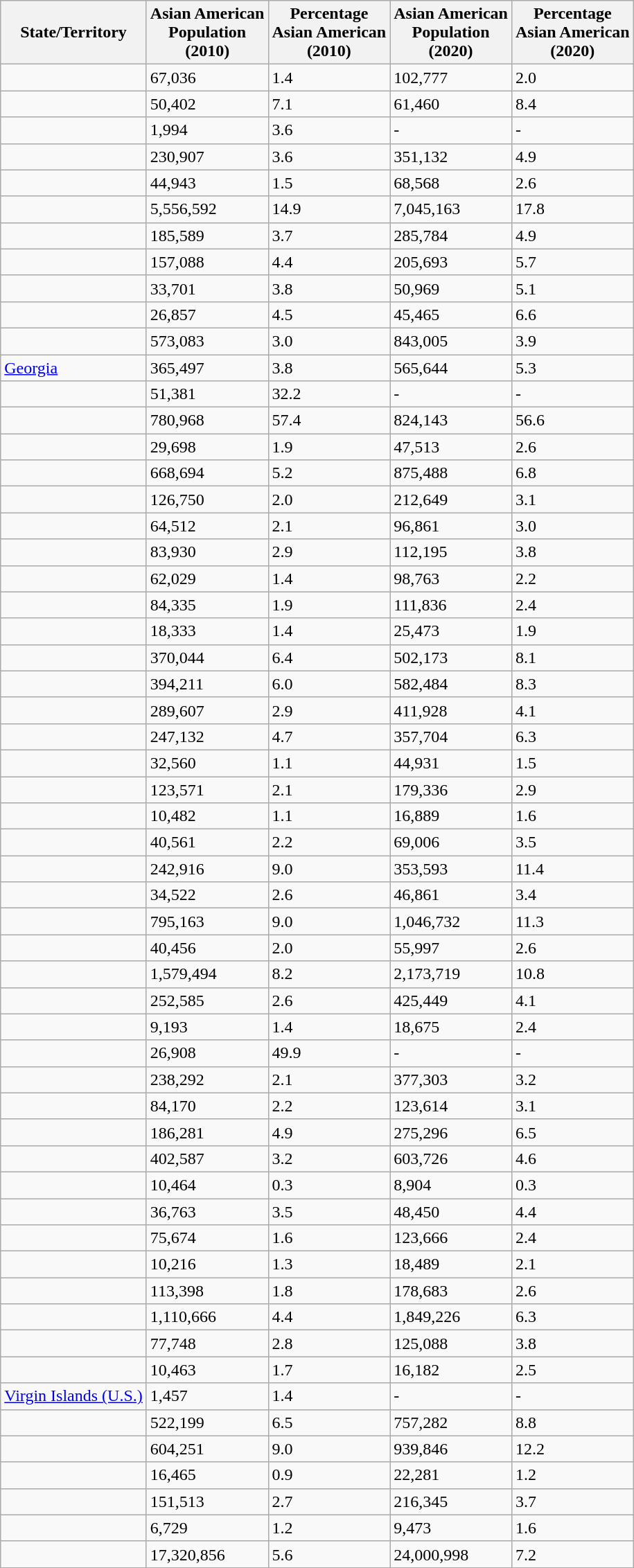<table class="wikitable sortable">
<tr>
<th>State/Territory</th>
<th data-sort-type="number">Asian American<br>Population<br>(2010)</th>
<th data-sort-type="number">Percentage<br>Asian American<br>(2010)</th>
<th data-sort-type="number">Asian American<br>Population<br>(2020)</th>
<th data-sort-type="number">Percentage<br>Asian American<br>(2020)</th>
</tr>
<tr>
<td></td>
<td>67,036</td>
<td>1.4</td>
<td>102,777</td>
<td>2.0</td>
</tr>
<tr>
<td></td>
<td>50,402</td>
<td>7.1</td>
<td>61,460</td>
<td>8.4</td>
</tr>
<tr>
<td></td>
<td>1,994</td>
<td>3.6</td>
<td>-</td>
<td>-</td>
</tr>
<tr>
<td></td>
<td>230,907</td>
<td>3.6</td>
<td>351,132</td>
<td>4.9</td>
</tr>
<tr>
<td></td>
<td>44,943</td>
<td>1.5</td>
<td>68,568</td>
<td>2.6</td>
</tr>
<tr>
<td></td>
<td>5,556,592</td>
<td>14.9</td>
<td>7,045,163</td>
<td>17.8</td>
</tr>
<tr>
<td></td>
<td>185,589</td>
<td>3.7</td>
<td>285,784</td>
<td>4.9</td>
</tr>
<tr>
<td></td>
<td>157,088</td>
<td>4.4</td>
<td>205,693</td>
<td>5.7</td>
</tr>
<tr>
<td></td>
<td>33,701</td>
<td>3.8</td>
<td>50,969</td>
<td>5.1</td>
</tr>
<tr>
<td></td>
<td>26,857</td>
<td>4.5</td>
<td>45,465</td>
<td>6.6</td>
</tr>
<tr>
<td></td>
<td>573,083</td>
<td>3.0</td>
<td>843,005</td>
<td>3.9</td>
</tr>
<tr>
<td> <a href='#'>Georgia</a></td>
<td>365,497</td>
<td>3.8</td>
<td>565,644</td>
<td>5.3</td>
</tr>
<tr>
<td></td>
<td>51,381</td>
<td>32.2</td>
<td>-</td>
<td>-</td>
</tr>
<tr>
<td></td>
<td>780,968</td>
<td>57.4</td>
<td>824,143</td>
<td>56.6</td>
</tr>
<tr>
<td></td>
<td>29,698</td>
<td>1.9</td>
<td>47,513</td>
<td>2.6</td>
</tr>
<tr>
<td></td>
<td>668,694</td>
<td>5.2</td>
<td>875,488</td>
<td>6.8</td>
</tr>
<tr>
<td></td>
<td>126,750</td>
<td>2.0</td>
<td>212,649</td>
<td>3.1</td>
</tr>
<tr>
<td></td>
<td>64,512</td>
<td>2.1</td>
<td>96,861</td>
<td>3.0</td>
</tr>
<tr>
<td></td>
<td>83,930</td>
<td>2.9</td>
<td>112,195</td>
<td>3.8</td>
</tr>
<tr>
<td></td>
<td>62,029</td>
<td>1.4</td>
<td>98,763</td>
<td>2.2</td>
</tr>
<tr>
<td></td>
<td>84,335</td>
<td>1.9</td>
<td>111,836</td>
<td>2.4</td>
</tr>
<tr>
<td></td>
<td>18,333</td>
<td>1.4</td>
<td>25,473</td>
<td>1.9</td>
</tr>
<tr>
<td></td>
<td>370,044</td>
<td>6.4</td>
<td>502,173</td>
<td>8.1</td>
</tr>
<tr>
<td></td>
<td>394,211</td>
<td>6.0</td>
<td>582,484</td>
<td>8.3</td>
</tr>
<tr>
<td></td>
<td>289,607</td>
<td>2.9</td>
<td>411,928</td>
<td>4.1</td>
</tr>
<tr>
<td></td>
<td>247,132</td>
<td>4.7</td>
<td>357,704</td>
<td>6.3</td>
</tr>
<tr>
<td></td>
<td>32,560</td>
<td>1.1</td>
<td>44,931</td>
<td>1.5</td>
</tr>
<tr>
<td></td>
<td>123,571</td>
<td>2.1</td>
<td>179,336</td>
<td>2.9</td>
</tr>
<tr>
<td></td>
<td>10,482</td>
<td>1.1</td>
<td>16,889</td>
<td>1.6</td>
</tr>
<tr>
<td></td>
<td>40,561</td>
<td>2.2</td>
<td>69,006</td>
<td>3.5</td>
</tr>
<tr>
<td></td>
<td>242,916</td>
<td>9.0</td>
<td>353,593</td>
<td>11.4</td>
</tr>
<tr>
<td></td>
<td>34,522</td>
<td>2.6</td>
<td>46,861</td>
<td>3.4</td>
</tr>
<tr>
<td></td>
<td>795,163</td>
<td>9.0</td>
<td>1,046,732</td>
<td>11.3</td>
</tr>
<tr>
<td></td>
<td>40,456</td>
<td>2.0</td>
<td>55,997</td>
<td>2.6</td>
</tr>
<tr>
<td></td>
<td>1,579,494</td>
<td>8.2</td>
<td>2,173,719</td>
<td>10.8</td>
</tr>
<tr>
<td></td>
<td>252,585</td>
<td>2.6</td>
<td>425,449</td>
<td>4.1</td>
</tr>
<tr>
<td></td>
<td>9,193</td>
<td>1.4</td>
<td>18,675</td>
<td>2.4</td>
</tr>
<tr>
<td></td>
<td>26,908</td>
<td>49.9</td>
<td>-</td>
<td>-</td>
</tr>
<tr>
<td></td>
<td>238,292</td>
<td>2.1</td>
<td>377,303</td>
<td>3.2</td>
</tr>
<tr>
<td></td>
<td>84,170</td>
<td>2.2</td>
<td>123,614</td>
<td>3.1</td>
</tr>
<tr>
<td></td>
<td>186,281</td>
<td>4.9</td>
<td>275,296</td>
<td>6.5</td>
</tr>
<tr>
<td></td>
<td>402,587</td>
<td>3.2</td>
<td>603,726</td>
<td>4.6</td>
</tr>
<tr>
<td></td>
<td>10,464</td>
<td>0.3</td>
<td>8,904</td>
<td>0.3</td>
</tr>
<tr>
<td></td>
<td>36,763</td>
<td>3.5</td>
<td>48,450</td>
<td>4.4</td>
</tr>
<tr>
<td></td>
<td>75,674</td>
<td>1.6</td>
<td>123,666</td>
<td>2.4</td>
</tr>
<tr>
<td></td>
<td>10,216</td>
<td>1.3</td>
<td>18,489</td>
<td>2.1</td>
</tr>
<tr>
<td></td>
<td>113,398</td>
<td>1.8</td>
<td>178,683</td>
<td>2.6</td>
</tr>
<tr>
<td></td>
<td>1,110,666</td>
<td>4.4</td>
<td>1,849,226</td>
<td>6.3</td>
</tr>
<tr>
<td></td>
<td>77,748</td>
<td>2.8</td>
<td>125,088</td>
<td>3.8</td>
</tr>
<tr>
<td></td>
<td>10,463</td>
<td>1.7</td>
<td>16,182</td>
<td>2.5</td>
</tr>
<tr>
<td> <a href='#'>Virgin Islands (U.S.)</a></td>
<td>1,457</td>
<td>1.4</td>
<td>-</td>
<td>-</td>
</tr>
<tr>
<td></td>
<td>522,199</td>
<td>6.5</td>
<td>757,282</td>
<td>8.8</td>
</tr>
<tr>
<td></td>
<td>604,251</td>
<td>9.0</td>
<td>939,846</td>
<td>12.2</td>
</tr>
<tr>
<td></td>
<td>16,465</td>
<td>0.9</td>
<td>22,281</td>
<td>1.2</td>
</tr>
<tr>
<td></td>
<td>151,513</td>
<td>2.7</td>
<td>216,345</td>
<td>3.7</td>
</tr>
<tr>
<td></td>
<td>6,729</td>
<td>1.2</td>
<td>9,473</td>
<td>1.6</td>
</tr>
<tr>
<td><em></em></td>
<td>17,320,856</td>
<td>5.6</td>
<td>24,000,998</td>
<td>7.2</td>
</tr>
</table>
